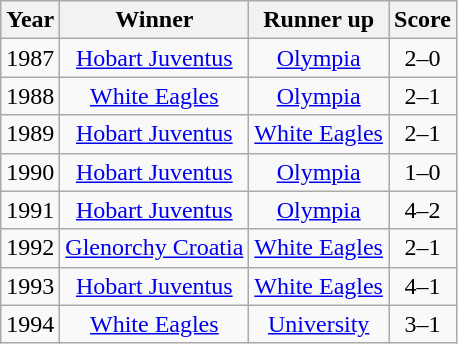<table class="wikitable" style="text-align:center">
<tr>
<th>Year</th>
<th>Winner</th>
<th>Runner up</th>
<th>Score</th>
</tr>
<tr>
<td>1987</td>
<td><a href='#'>Hobart Juventus</a></td>
<td><a href='#'>Olympia</a></td>
<td>2–0</td>
</tr>
<tr>
<td>1988</td>
<td><a href='#'>White Eagles</a></td>
<td><a href='#'>Olympia</a></td>
<td>2–1</td>
</tr>
<tr>
<td>1989</td>
<td><a href='#'>Hobart Juventus</a></td>
<td><a href='#'>White Eagles</a></td>
<td>2–1</td>
</tr>
<tr>
<td>1990</td>
<td><a href='#'>Hobart Juventus</a></td>
<td><a href='#'>Olympia</a></td>
<td>1–0</td>
</tr>
<tr>
<td>1991</td>
<td><a href='#'>Hobart Juventus</a></td>
<td><a href='#'>Olympia</a></td>
<td>4–2</td>
</tr>
<tr>
<td>1992</td>
<td><a href='#'>Glenorchy Croatia</a></td>
<td><a href='#'>White Eagles</a></td>
<td>2–1</td>
</tr>
<tr>
<td>1993</td>
<td><a href='#'>Hobart Juventus</a></td>
<td><a href='#'>White Eagles</a></td>
<td>4–1</td>
</tr>
<tr>
<td>1994</td>
<td><a href='#'>White Eagles</a></td>
<td><a href='#'>University</a></td>
<td>3–1</td>
</tr>
</table>
